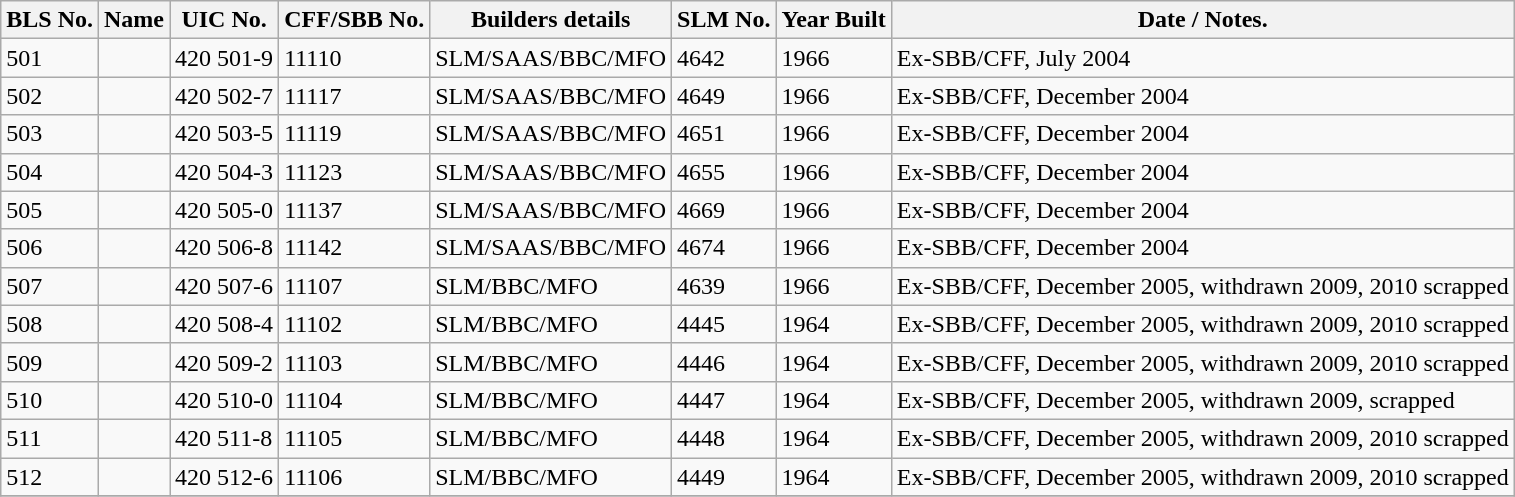<table class="wikitable">
<tr>
<th>BLS No.</th>
<th>Name</th>
<th>UIC No.</th>
<th>CFF/SBB No.</th>
<th>Builders details</th>
<th>SLM No.</th>
<th>Year Built</th>
<th>Date / Notes.</th>
</tr>
<tr>
<td>501</td>
<td></td>
<td>420 501-9</td>
<td>11110</td>
<td>SLM/SAAS/BBC/MFO</td>
<td>4642</td>
<td>1966</td>
<td>Ex-SBB/CFF, July 2004</td>
</tr>
<tr>
<td>502</td>
<td></td>
<td>420 502-7</td>
<td>11117</td>
<td>SLM/SAAS/BBC/MFO</td>
<td>4649</td>
<td>1966</td>
<td>Ex-SBB/CFF, December 2004</td>
</tr>
<tr>
<td>503</td>
<td></td>
<td>420 503-5</td>
<td>11119</td>
<td>SLM/SAAS/BBC/MFO</td>
<td>4651</td>
<td>1966</td>
<td>Ex-SBB/CFF, December 2004</td>
</tr>
<tr>
<td>504</td>
<td></td>
<td>420 504-3</td>
<td>11123</td>
<td>SLM/SAAS/BBC/MFO</td>
<td>4655</td>
<td>1966</td>
<td>Ex-SBB/CFF, December 2004</td>
</tr>
<tr>
<td>505</td>
<td></td>
<td>420 505-0</td>
<td>11137</td>
<td>SLM/SAAS/BBC/MFO</td>
<td>4669</td>
<td>1966</td>
<td>Ex-SBB/CFF, December 2004</td>
</tr>
<tr>
<td>506</td>
<td></td>
<td>420 506-8</td>
<td>11142</td>
<td>SLM/SAAS/BBC/MFO</td>
<td>4674</td>
<td>1966</td>
<td>Ex-SBB/CFF, December 2004</td>
</tr>
<tr>
<td>507</td>
<td></td>
<td>420 507-6</td>
<td>11107</td>
<td>SLM/BBC/MFO</td>
<td>4639</td>
<td>1966</td>
<td>Ex-SBB/CFF, December 2005, withdrawn 2009, 2010 scrapped</td>
</tr>
<tr>
<td>508</td>
<td></td>
<td>420 508-4</td>
<td>11102</td>
<td>SLM/BBC/MFO</td>
<td>4445</td>
<td>1964</td>
<td>Ex-SBB/CFF, December 2005, withdrawn 2009, 2010 scrapped</td>
</tr>
<tr>
<td>509</td>
<td></td>
<td>420 509-2</td>
<td>11103</td>
<td>SLM/BBC/MFO</td>
<td>4446</td>
<td>1964</td>
<td>Ex-SBB/CFF, December 2005, withdrawn 2009, 2010 scrapped</td>
</tr>
<tr>
<td>510</td>
<td></td>
<td>420 510-0</td>
<td>11104</td>
<td>SLM/BBC/MFO</td>
<td>4447</td>
<td>1964</td>
<td>Ex-SBB/CFF, December 2005, withdrawn 2009, scrapped</td>
</tr>
<tr>
<td>511</td>
<td></td>
<td>420 511-8</td>
<td>11105</td>
<td>SLM/BBC/MFO</td>
<td>4448</td>
<td>1964</td>
<td>Ex-SBB/CFF, December 2005, withdrawn 2009, 2010 scrapped</td>
</tr>
<tr>
<td>512</td>
<td></td>
<td>420 512-6</td>
<td>11106</td>
<td>SLM/BBC/MFO</td>
<td>4449</td>
<td>1964</td>
<td>Ex-SBB/CFF, December 2005, withdrawn 2009, 2010 scrapped</td>
</tr>
<tr>
</tr>
</table>
